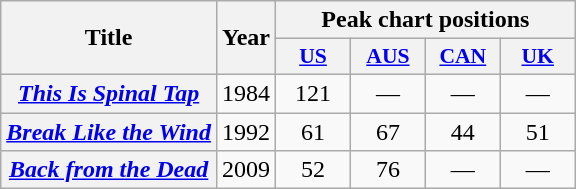<table class="wikitable plainrowheaders" style="text-align:center;">
<tr>
<th scope="col" rowspan="2">Title</th>
<th scope="col" rowspan="2">Year</th>
<th scope="col" colspan="4">Peak chart positions</th>
</tr>
<tr>
<th scope="col" style="width:3em;font-size:90%;"><a href='#'>US</a><br></th>
<th scope="col" style="width:3em;font-size:90%;"><a href='#'>AUS</a><br></th>
<th scope="col" style="width:3em;font-size:90%;"><a href='#'>CAN</a><br></th>
<th scope="col" style="width:3em;font-size:90%;"><a href='#'>UK</a><br></th>
</tr>
<tr>
<th scope="row"><em><a href='#'>This Is Spinal Tap</a></em></th>
<td>1984</td>
<td>121</td>
<td>—</td>
<td>—</td>
<td>—</td>
</tr>
<tr>
<th scope="row"><em><a href='#'>Break Like the Wind</a></em></th>
<td>1992</td>
<td>61</td>
<td>67</td>
<td>44</td>
<td>51</td>
</tr>
<tr>
<th scope="row"><em><a href='#'>Back from the Dead</a></em></th>
<td>2009</td>
<td>52</td>
<td>76</td>
<td>—</td>
<td>—</td>
</tr>
</table>
